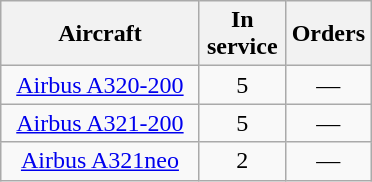<table class="wikitable" style="border-collapse:collapse; text-align:center; margin: 1em auto">
<tr>
<th style="width:125px;">Aircraft</th>
<th style="width:50px;">In service</th>
<th style="width:50px;">Orders</th>
</tr>
<tr>
<td><a href='#'>Airbus A320-200</a></td>
<td align="center">5</td>
<td align="center">—</td>
</tr>
<tr>
<td><a href='#'>Airbus A321-200</a></td>
<td align="center">5</td>
<td align="center">—</td>
</tr>
<tr>
<td><a href='#'>Airbus A321neo</a></td>
<td align="center">2</td>
<td>—</td>
</tr>
</table>
